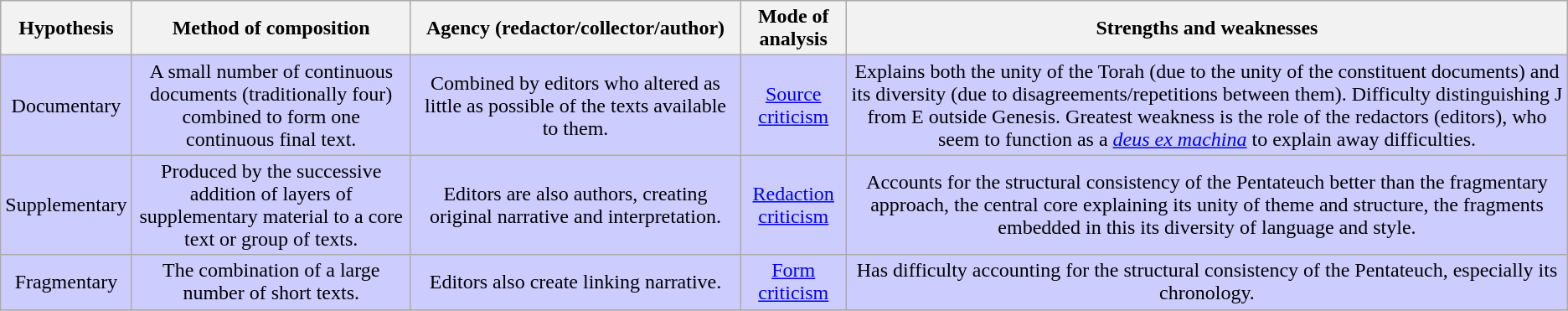<table class="wikitable">
<tr>
<th>Hypothesis</th>
<th>Method of composition</th>
<th>Agency (redactor/collector/author)</th>
<th>Mode of analysis</th>
<th>Strengths and weaknesses</th>
</tr>
<tr>
<td style="text-align:center; background:#ccf;">Documentary</td>
<td style="text-align:center; background:#ccf;">A small number of continuous documents (traditionally four) combined to form one continuous final text.</td>
<td style="text-align:center; background:#ccf;">Combined by editors who altered as little as possible of the texts available to them.</td>
<td style="text-align:center; background:#ccf;"><a href='#'>Source criticism</a></td>
<td style="text-align:center; background:#ccf;">Explains both the unity of the Torah (due to the unity of the constituent documents) and its diversity (due to disagreements/repetitions between them). Difficulty distinguishing J from E outside Genesis. Greatest weakness is the role of the redactors (editors), who seem to function as a <em><a href='#'>deus ex machina</a></em> to explain away difficulties.</td>
</tr>
<tr>
<td style="text-align:center; background:#ccf;">Supplementary</td>
<td style="text-align:center; background:#ccf;">Produced by the successive addition of layers of supplementary material to a core text or group of texts.</td>
<td style="text-align:center; background:#ccf;">Editors are also authors, creating original narrative and interpretation.</td>
<td style="text-align:center; background:#ccf;"><a href='#'>Redaction criticism</a></td>
<td style="text-align:center; background:#ccf;">Accounts for the structural consistency of the Pentateuch better than the fragmentary approach, the central core explaining its unity of theme and structure, the fragments embedded in this its diversity of language and style.</td>
</tr>
<tr>
<td style="text-align:center; background:#ccf;">Fragmentary</td>
<td style="text-align:center; background:#ccf;">The combination of a large number of short texts.</td>
<td style="text-align:center; background:#ccf;">Editors also create linking narrative.</td>
<td style="text-align:center; background:#ccf;"><a href='#'>Form criticism</a></td>
<td style="text-align:center; background:#ccf;">Has difficulty accounting for the structural consistency of the Pentateuch, especially its chronology.</td>
</tr>
<tr>
</tr>
</table>
